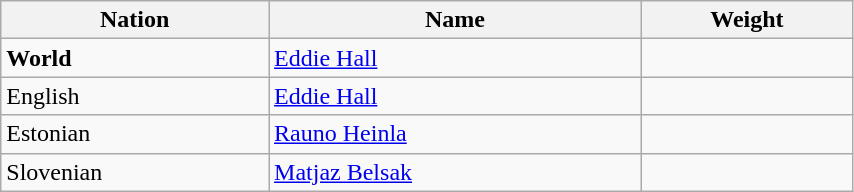<table class="wikitable" style="display: inline-table;width: 45%;">
<tr>
<th>Nation</th>
<th>Name</th>
<th>Weight</th>
</tr>
<tr>
<td><strong>World</strong></td>
<td><a href='#'>Eddie Hall</a></td>
<td></td>
</tr>
<tr>
<td> English</td>
<td><a href='#'>Eddie Hall</a></td>
<td></td>
</tr>
<tr>
<td> Estonian</td>
<td><a href='#'>Rauno Heinla</a></td>
<td></td>
</tr>
<tr>
<td> Slovenian</td>
<td><a href='#'>Matjaz Belsak</a></td>
<td></td>
</tr>
</table>
